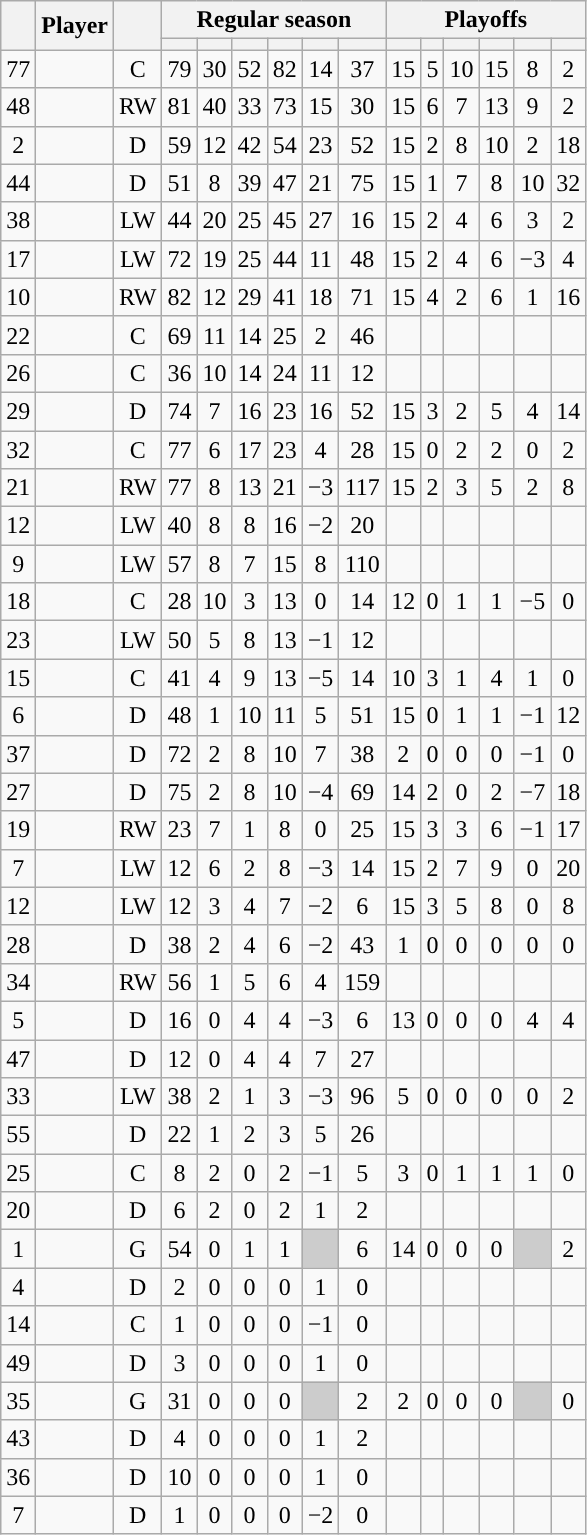<table class="wikitable sortable plainrowheaders" style="text-align:center;">
<tr>
<th scope="col" data-sort-type="number" rowspan="2"></th>
<th scope="col" rowspan="2">Player</th>
<th scope="col" rowspan="2"></th>
<th scope=colgroup colspan=6>Regular season</th>
<th scope=colgroup colspan=6>Playoffs</th>
</tr>
<tr>
<th scope="col" data-sort-type="number"></th>
<th scope="col" data-sort-type="number"></th>
<th scope="col" data-sort-type="number"></th>
<th scope="col" data-sort-type="number"></th>
<th scope="col" data-sort-type="number"></th>
<th scope="col" data-sort-type="number"></th>
<th scope="col" data-sort-type="number"></th>
<th scope="col" data-sort-type="number"></th>
<th scope="col" data-sort-type="number"></th>
<th scope="col" data-sort-type="number"></th>
<th scope="col" data-sort-type="number"></th>
<th scope="col" data-sort-type="number"></th>
</tr>
<tr>
<td scope="row">77</td>
<td align="left"></td>
<td>C</td>
<td>79</td>
<td>30</td>
<td>52</td>
<td>82</td>
<td>14</td>
<td>37</td>
<td>15</td>
<td>5</td>
<td>10</td>
<td>15</td>
<td>8</td>
<td>2</td>
</tr>
<tr>
<td scope="row">48</td>
<td align="left"></td>
<td>RW</td>
<td>81</td>
<td>40</td>
<td>33</td>
<td>73</td>
<td>15</td>
<td>30</td>
<td>15</td>
<td>6</td>
<td>7</td>
<td>13</td>
<td>9</td>
<td>2</td>
</tr>
<tr>
<td scope="row">2</td>
<td align="left"></td>
<td>D</td>
<td>59</td>
<td>12</td>
<td>42</td>
<td>54</td>
<td>23</td>
<td>52</td>
<td>15</td>
<td>2</td>
<td>8</td>
<td>10</td>
<td>2</td>
<td>18</td>
</tr>
<tr>
<td scope="row">44</td>
<td align="left"></td>
<td>D</td>
<td>51</td>
<td>8</td>
<td>39</td>
<td>47</td>
<td>21</td>
<td>75</td>
<td>15</td>
<td>1</td>
<td>7</td>
<td>8</td>
<td>10</td>
<td>32</td>
</tr>
<tr>
<td scope="row">38</td>
<td align="left"></td>
<td>LW</td>
<td>44</td>
<td>20</td>
<td>25</td>
<td>45</td>
<td>27</td>
<td>16</td>
<td>15</td>
<td>2</td>
<td>4</td>
<td>6</td>
<td>3</td>
<td>2</td>
</tr>
<tr>
<td scope="row">17</td>
<td align="left"></td>
<td>LW</td>
<td>72</td>
<td>19</td>
<td>25</td>
<td>44</td>
<td>11</td>
<td>48</td>
<td>15</td>
<td>2</td>
<td>4</td>
<td>6</td>
<td>−3</td>
<td>4</td>
</tr>
<tr>
<td scope="row">10</td>
<td align="left"></td>
<td>RW</td>
<td>82</td>
<td>12</td>
<td>29</td>
<td>41</td>
<td>18</td>
<td>71</td>
<td>15</td>
<td>4</td>
<td>2</td>
<td>6</td>
<td>1</td>
<td>16</td>
</tr>
<tr>
<td scope="row">22</td>
<td align="left"></td>
<td>C</td>
<td>69</td>
<td>11</td>
<td>14</td>
<td>25</td>
<td>2</td>
<td>46</td>
<td></td>
<td></td>
<td></td>
<td></td>
<td></td>
<td></td>
</tr>
<tr>
<td scope="row">26</td>
<td align="left"></td>
<td>C</td>
<td>36</td>
<td>10</td>
<td>14</td>
<td>24</td>
<td>11</td>
<td>12</td>
<td></td>
<td></td>
<td></td>
<td></td>
<td></td>
<td></td>
</tr>
<tr>
<td scope="row">29</td>
<td align="left"></td>
<td>D</td>
<td>74</td>
<td>7</td>
<td>16</td>
<td>23</td>
<td>16</td>
<td>52</td>
<td>15</td>
<td>3</td>
<td>2</td>
<td>5</td>
<td>4</td>
<td>14</td>
</tr>
<tr>
<td scope="row">32</td>
<td align="left"></td>
<td>C</td>
<td>77</td>
<td>6</td>
<td>17</td>
<td>23</td>
<td>4</td>
<td>28</td>
<td>15</td>
<td>0</td>
<td>2</td>
<td>2</td>
<td>0</td>
<td>2</td>
</tr>
<tr>
<td scope="row">21</td>
<td align="left"></td>
<td>RW</td>
<td>77</td>
<td>8</td>
<td>13</td>
<td>21</td>
<td>−3</td>
<td>117</td>
<td>15</td>
<td>2</td>
<td>3</td>
<td>5</td>
<td>2</td>
<td>8</td>
</tr>
<tr>
<td scope="row">12</td>
<td align="left"></td>
<td>LW</td>
<td>40</td>
<td>8</td>
<td>8</td>
<td>16</td>
<td>−2</td>
<td>20</td>
<td></td>
<td></td>
<td></td>
<td></td>
<td></td>
<td></td>
</tr>
<tr>
<td scope="row">9</td>
<td align="left"></td>
<td>LW</td>
<td>57</td>
<td>8</td>
<td>7</td>
<td>15</td>
<td>8</td>
<td>110</td>
<td></td>
<td></td>
<td></td>
<td></td>
<td></td>
<td></td>
</tr>
<tr>
<td scope="row">18</td>
<td align="left"></td>
<td>C</td>
<td>28</td>
<td>10</td>
<td>3</td>
<td>13</td>
<td>0</td>
<td>14</td>
<td>12</td>
<td>0</td>
<td>1</td>
<td>1</td>
<td>−5</td>
<td>0</td>
</tr>
<tr>
<td scope="row">23</td>
<td align="left"></td>
<td>LW</td>
<td>50</td>
<td>5</td>
<td>8</td>
<td>13</td>
<td>−1</td>
<td>12</td>
<td></td>
<td></td>
<td></td>
<td></td>
<td></td>
<td></td>
</tr>
<tr>
<td scope="row">15</td>
<td align="left"></td>
<td>C</td>
<td>41</td>
<td>4</td>
<td>9</td>
<td>13</td>
<td>−5</td>
<td>14</td>
<td>10</td>
<td>3</td>
<td>1</td>
<td>4</td>
<td>1</td>
<td>0</td>
</tr>
<tr>
<td scope="row">6</td>
<td align="left"></td>
<td>D</td>
<td>48</td>
<td>1</td>
<td>10</td>
<td>11</td>
<td>5</td>
<td>51</td>
<td>15</td>
<td>0</td>
<td>1</td>
<td>1</td>
<td>−1</td>
<td>12</td>
</tr>
<tr>
<td scope="row">37</td>
<td align="left"></td>
<td>D</td>
<td>72</td>
<td>2</td>
<td>8</td>
<td>10</td>
<td>7</td>
<td>38</td>
<td>2</td>
<td>0</td>
<td>0</td>
<td>0</td>
<td>−1</td>
<td>0</td>
</tr>
<tr>
<td scope="row">27</td>
<td align="left"></td>
<td>D</td>
<td>75</td>
<td>2</td>
<td>8</td>
<td>10</td>
<td>−4</td>
<td>69</td>
<td>14</td>
<td>2</td>
<td>0</td>
<td>2</td>
<td>−7</td>
<td>18</td>
</tr>
<tr>
<td scope="row">19</td>
<td align="left"></td>
<td>RW</td>
<td>23</td>
<td>7</td>
<td>1</td>
<td>8</td>
<td>0</td>
<td>25</td>
<td>15</td>
<td>3</td>
<td>3</td>
<td>6</td>
<td>−1</td>
<td>17</td>
</tr>
<tr>
<td scope="row">7</td>
<td align="left"></td>
<td>LW</td>
<td>12</td>
<td>6</td>
<td>2</td>
<td>8</td>
<td>−3</td>
<td>14</td>
<td>15</td>
<td>2</td>
<td>7</td>
<td>9</td>
<td>0</td>
<td>20</td>
</tr>
<tr>
<td scope="row">12</td>
<td align="left"></td>
<td>LW</td>
<td>12</td>
<td>3</td>
<td>4</td>
<td>7</td>
<td>−2</td>
<td>6</td>
<td>15</td>
<td>3</td>
<td>5</td>
<td>8</td>
<td>0</td>
<td>8</td>
</tr>
<tr>
<td scope="row">28</td>
<td align="left"></td>
<td>D</td>
<td>38</td>
<td>2</td>
<td>4</td>
<td>6</td>
<td>−2</td>
<td>43</td>
<td>1</td>
<td>0</td>
<td>0</td>
<td>0</td>
<td>0</td>
<td>0</td>
</tr>
<tr>
<td scope="row">34</td>
<td align="left"></td>
<td>RW</td>
<td>56</td>
<td>1</td>
<td>5</td>
<td>6</td>
<td>4</td>
<td>159</td>
<td></td>
<td></td>
<td></td>
<td></td>
<td></td>
<td></td>
</tr>
<tr>
<td scope="row">5</td>
<td align="left"></td>
<td>D</td>
<td>16</td>
<td>0</td>
<td>4</td>
<td>4</td>
<td>−3</td>
<td>6</td>
<td>13</td>
<td>0</td>
<td>0</td>
<td>0</td>
<td>4</td>
<td>4</td>
</tr>
<tr>
<td scope="row">47</td>
<td align="left"></td>
<td>D</td>
<td>12</td>
<td>0</td>
<td>4</td>
<td>4</td>
<td>7</td>
<td>27</td>
<td></td>
<td></td>
<td></td>
<td></td>
<td></td>
<td></td>
</tr>
<tr>
<td scope="row">33</td>
<td align="left"></td>
<td>LW</td>
<td>38</td>
<td>2</td>
<td>1</td>
<td>3</td>
<td>−3</td>
<td>96</td>
<td>5</td>
<td>0</td>
<td>0</td>
<td>0</td>
<td>0</td>
<td>2</td>
</tr>
<tr>
<td scope="row">55</td>
<td align="left"></td>
<td>D</td>
<td>22</td>
<td>1</td>
<td>2</td>
<td>3</td>
<td>5</td>
<td>26</td>
<td></td>
<td></td>
<td></td>
<td></td>
<td></td>
<td></td>
</tr>
<tr>
<td scope="row">25</td>
<td align="left"></td>
<td>C</td>
<td>8</td>
<td>2</td>
<td>0</td>
<td>2</td>
<td>−1</td>
<td>5</td>
<td>3</td>
<td>0</td>
<td>1</td>
<td>1</td>
<td>1</td>
<td>0</td>
</tr>
<tr>
<td scope="row">20</td>
<td align="left"></td>
<td>D</td>
<td>6</td>
<td>2</td>
<td>0</td>
<td>2</td>
<td>1</td>
<td>2</td>
<td></td>
<td></td>
<td></td>
<td></td>
<td></td>
<td></td>
</tr>
<tr>
<td scope="row">1</td>
<td align="left"></td>
<td>G</td>
<td>54</td>
<td>0</td>
<td>1</td>
<td>1</td>
<td style="background:#ccc"></td>
<td>6</td>
<td>14</td>
<td>0</td>
<td>0</td>
<td>0</td>
<td style="background:#ccc"></td>
<td>2</td>
</tr>
<tr>
<td scope="row">4</td>
<td align="left"></td>
<td>D</td>
<td>2</td>
<td>0</td>
<td>0</td>
<td>0</td>
<td>1</td>
<td>0</td>
<td></td>
<td></td>
<td></td>
<td></td>
<td></td>
<td></td>
</tr>
<tr>
<td scope="row">14</td>
<td align="left"></td>
<td>C</td>
<td>1</td>
<td>0</td>
<td>0</td>
<td>0</td>
<td>−1</td>
<td>0</td>
<td></td>
<td></td>
<td></td>
<td></td>
<td></td>
<td></td>
</tr>
<tr>
<td scope="row">49</td>
<td align="left"></td>
<td>D</td>
<td>3</td>
<td>0</td>
<td>0</td>
<td>0</td>
<td>1</td>
<td>0</td>
<td></td>
<td></td>
<td></td>
<td></td>
<td></td>
<td></td>
</tr>
<tr>
<td scope="row">35</td>
<td align="left"></td>
<td>G</td>
<td>31</td>
<td>0</td>
<td>0</td>
<td>0</td>
<td style="background:#ccc"></td>
<td>2</td>
<td>2</td>
<td>0</td>
<td>0</td>
<td>0</td>
<td style="background:#ccc"></td>
<td>0</td>
</tr>
<tr>
<td scope="row">43</td>
<td align="left"></td>
<td>D</td>
<td>4</td>
<td>0</td>
<td>0</td>
<td>0</td>
<td>1</td>
<td>2</td>
<td></td>
<td></td>
<td></td>
<td></td>
<td></td>
<td></td>
</tr>
<tr>
<td scope="row">36</td>
<td align="left"></td>
<td>D</td>
<td>10</td>
<td>0</td>
<td>0</td>
<td>0</td>
<td>1</td>
<td>0</td>
<td></td>
<td></td>
<td></td>
<td></td>
<td></td>
<td></td>
</tr>
<tr>
<td scope="row">7</td>
<td align="left"></td>
<td>D</td>
<td>1</td>
<td>0</td>
<td>0</td>
<td>0</td>
<td>−2</td>
<td>0</td>
<td></td>
<td></td>
<td></td>
<td></td>
<td></td>
<td></td>
</tr>
</table>
